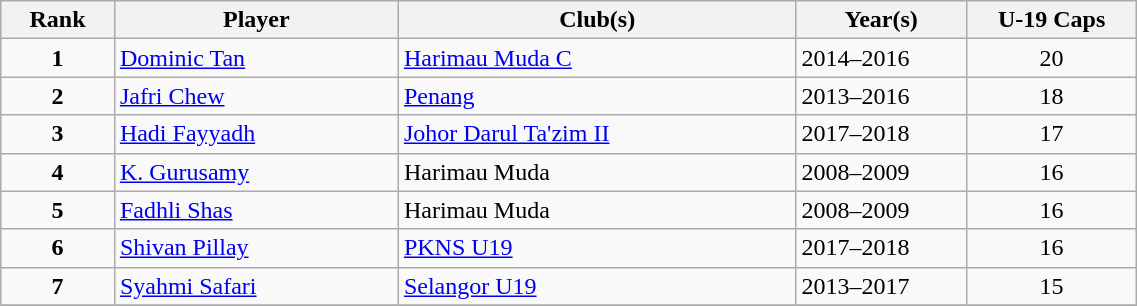<table class="wikitable" width=60%>
<tr>
<th width = 10%>Rank</th>
<th width = 25%>Player</th>
<th width = 35%>Club(s)</th>
<th width = 15%>Year(s)</th>
<th width = 15%>U-19 Caps</th>
</tr>
<tr>
<td align=center><strong>1</strong></td>
<td><a href='#'>Dominic Tan</a></td>
<td><a href='#'>Harimau Muda C</a></td>
<td>2014–2016</td>
<td align=center>20</td>
</tr>
<tr>
<td align=center><strong>2</strong></td>
<td><a href='#'>Jafri Chew</a></td>
<td><a href='#'>Penang</a></td>
<td>2013–2016</td>
<td align=center>18</td>
</tr>
<tr>
<td align=center><strong>3</strong></td>
<td><a href='#'>Hadi Fayyadh</a></td>
<td><a href='#'>Johor Darul Ta'zim II</a></td>
<td>2017–2018</td>
<td align=center>17</td>
</tr>
<tr>
<td align=center><strong>4</strong></td>
<td><a href='#'>K. Gurusamy</a></td>
<td>Harimau Muda</td>
<td>2008–2009</td>
<td align=center>16</td>
</tr>
<tr>
<td align=center><strong>5</strong></td>
<td><a href='#'>Fadhli Shas</a></td>
<td>Harimau Muda</td>
<td>2008–2009</td>
<td align=center>16</td>
</tr>
<tr>
<td align=center><strong>6</strong></td>
<td><a href='#'>Shivan Pillay</a></td>
<td><a href='#'>PKNS U19</a></td>
<td>2017–2018</td>
<td align=center>16</td>
</tr>
<tr>
<td align=center><strong>7</strong></td>
<td><a href='#'>Syahmi Safari</a></td>
<td><a href='#'>Selangor U19</a></td>
<td>2013–2017</td>
<td align=center>15</td>
</tr>
<tr>
</tr>
</table>
